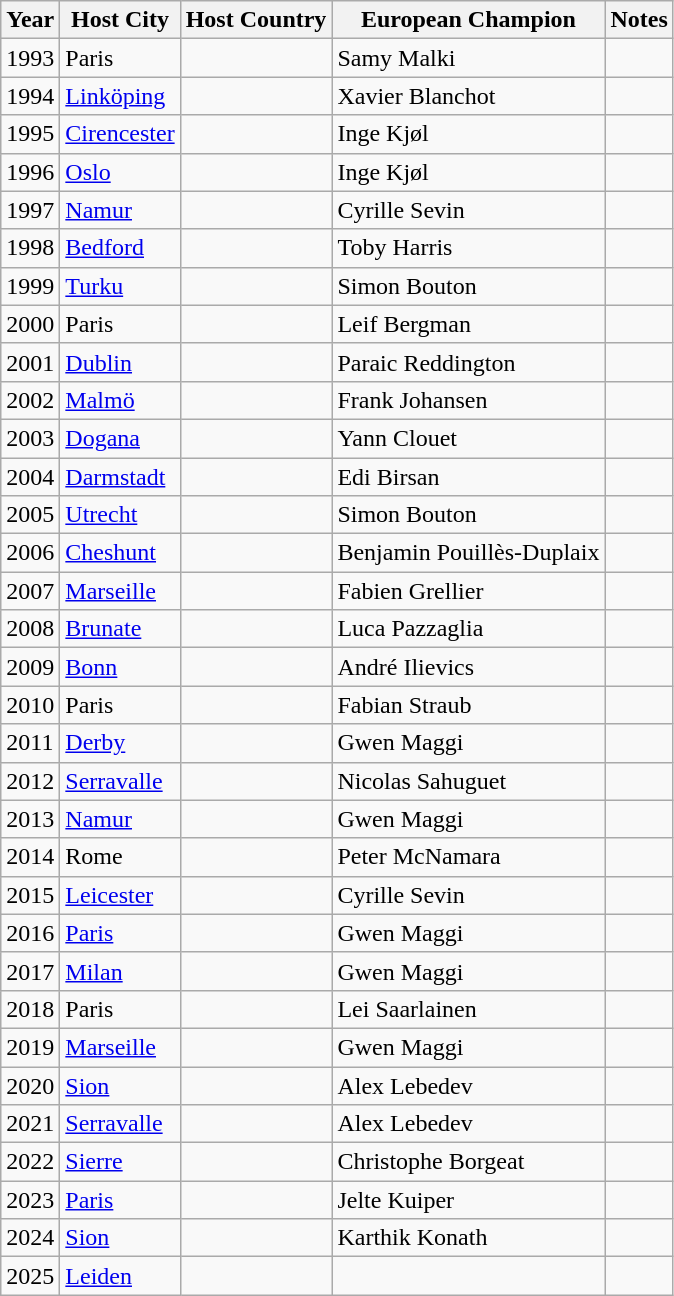<table class="wikitable">
<tr>
<th>Year</th>
<th>Host City</th>
<th>Host Country</th>
<th>European Champion</th>
<th>Notes</th>
</tr>
<tr>
<td>1993</td>
<td>Paris</td>
<td></td>
<td> Samy Malki</td>
<td></td>
</tr>
<tr>
<td>1994</td>
<td><a href='#'>Linköping</a></td>
<td></td>
<td> Xavier Blanchot</td>
<td></td>
</tr>
<tr>
<td>1995</td>
<td><a href='#'>Cirencester</a></td>
<td></td>
<td> Inge Kjøl</td>
<td></td>
</tr>
<tr>
<td>1996</td>
<td><a href='#'>Oslo</a></td>
<td></td>
<td> Inge Kjøl</td>
<td></td>
</tr>
<tr>
<td>1997</td>
<td><a href='#'>Namur</a></td>
<td></td>
<td> Cyrille Sevin</td>
<td></td>
</tr>
<tr>
<td>1998</td>
<td><a href='#'>Bedford</a></td>
<td></td>
<td> Toby Harris</td>
<td></td>
</tr>
<tr>
<td>1999</td>
<td><a href='#'>Turku</a></td>
<td></td>
<td> Simon Bouton</td>
<td></td>
</tr>
<tr>
<td>2000</td>
<td>Paris</td>
<td></td>
<td> Leif Bergman</td>
<td></td>
</tr>
<tr>
<td>2001</td>
<td><a href='#'>Dublin</a></td>
<td></td>
<td> Paraic Reddington</td>
<td></td>
</tr>
<tr>
<td>2002</td>
<td><a href='#'>Malmö</a></td>
<td></td>
<td> Frank Johansen</td>
<td></td>
</tr>
<tr>
<td>2003</td>
<td><a href='#'>Dogana</a></td>
<td></td>
<td> Yann Clouet</td>
<td></td>
</tr>
<tr>
<td>2004</td>
<td><a href='#'>Darmstadt</a></td>
<td></td>
<td> Edi Birsan</td>
<td></td>
</tr>
<tr>
<td>2005</td>
<td><a href='#'>Utrecht</a></td>
<td></td>
<td> Simon Bouton</td>
<td></td>
</tr>
<tr>
<td>2006</td>
<td><a href='#'>Cheshunt</a></td>
<td></td>
<td> Benjamin Pouillès-Duplaix</td>
<td></td>
</tr>
<tr>
<td>2007</td>
<td><a href='#'>Marseille</a></td>
<td></td>
<td> Fabien Grellier</td>
<td></td>
</tr>
<tr>
<td>2008</td>
<td><a href='#'>Brunate</a></td>
<td></td>
<td> Luca Pazzaglia</td>
<td></td>
</tr>
<tr>
<td>2009</td>
<td><a href='#'>Bonn</a></td>
<td></td>
<td> André Ilievics</td>
<td></td>
</tr>
<tr>
<td>2010</td>
<td>Paris</td>
<td></td>
<td> Fabian Straub</td>
<td></td>
</tr>
<tr>
<td>2011</td>
<td><a href='#'>Derby</a></td>
<td></td>
<td> Gwen Maggi</td>
<td></td>
</tr>
<tr>
<td>2012</td>
<td><a href='#'>Serravalle</a></td>
<td></td>
<td> Nicolas Sahuguet</td>
<td></td>
</tr>
<tr>
<td>2013</td>
<td><a href='#'>Namur</a></td>
<td></td>
<td> Gwen Maggi</td>
<td></td>
</tr>
<tr>
<td>2014</td>
<td>Rome</td>
<td></td>
<td> Peter McNamara</td>
<td></td>
</tr>
<tr>
<td>2015</td>
<td><a href='#'>Leicester</a></td>
<td></td>
<td> Cyrille Sevin</td>
<td></td>
</tr>
<tr>
<td>2016</td>
<td><a href='#'>Paris</a></td>
<td></td>
<td> Gwen Maggi</td>
<td></td>
</tr>
<tr>
<td>2017</td>
<td><a href='#'>Milan</a></td>
<td></td>
<td> Gwen Maggi</td>
<td></td>
</tr>
<tr>
<td>2018</td>
<td>Paris</td>
<td></td>
<td> Lei Saarlainen</td>
<td></td>
</tr>
<tr>
<td>2019</td>
<td><a href='#'>Marseille</a></td>
<td></td>
<td> Gwen Maggi</td>
<td></td>
</tr>
<tr>
<td>2020</td>
<td><a href='#'>Sion</a></td>
<td></td>
<td> Alex Lebedev</td>
<td></td>
</tr>
<tr>
<td>2021</td>
<td><a href='#'>Serravalle</a></td>
<td></td>
<td> Alex Lebedev</td>
<td></td>
</tr>
<tr>
<td>2022</td>
<td><a href='#'>Sierre</a></td>
<td></td>
<td> Christophe Borgeat</td>
<td></td>
</tr>
<tr>
<td>2023</td>
<td><a href='#'>Paris</a></td>
<td></td>
<td> Jelte Kuiper</td>
<td></td>
</tr>
<tr>
<td>2024</td>
<td><a href='#'>Sion</a></td>
<td></td>
<td> Karthik Konath</td>
<td></td>
</tr>
<tr>
<td>2025</td>
<td><a href='#'>Leiden</a></td>
<td></td>
<td></td>
<td></td>
</tr>
</table>
